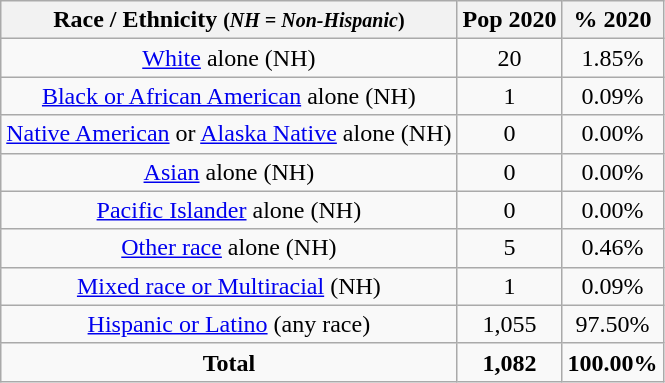<table class="wikitable" style="text-align:center;">
<tr>
<th>Race / Ethnicity <small>(<em>NH = Non-Hispanic</em>)</small></th>
<th>Pop 2020</th>
<th>% 2020</th>
</tr>
<tr>
<td><a href='#'>White</a> alone (NH)</td>
<td>20</td>
<td>1.85%</td>
</tr>
<tr>
<td><a href='#'>Black or African American</a> alone (NH)</td>
<td>1</td>
<td>0.09%</td>
</tr>
<tr>
<td><a href='#'>Native American</a> or <a href='#'>Alaska Native</a> alone (NH)</td>
<td>0</td>
<td>0.00%</td>
</tr>
<tr>
<td><a href='#'>Asian</a> alone (NH)</td>
<td>0</td>
<td>0.00%</td>
</tr>
<tr>
<td><a href='#'>Pacific Islander</a> alone (NH)</td>
<td>0</td>
<td>0.00%</td>
</tr>
<tr>
<td><a href='#'>Other race</a> alone (NH)</td>
<td>5</td>
<td>0.46%</td>
</tr>
<tr>
<td><a href='#'>Mixed race or Multiracial</a> (NH)</td>
<td>1</td>
<td>0.09%</td>
</tr>
<tr>
<td><a href='#'>Hispanic or Latino</a> (any race)</td>
<td>1,055</td>
<td>97.50%</td>
</tr>
<tr>
<td><strong>Total</strong></td>
<td><strong>1,082</strong></td>
<td><strong>100.00%</strong></td>
</tr>
</table>
